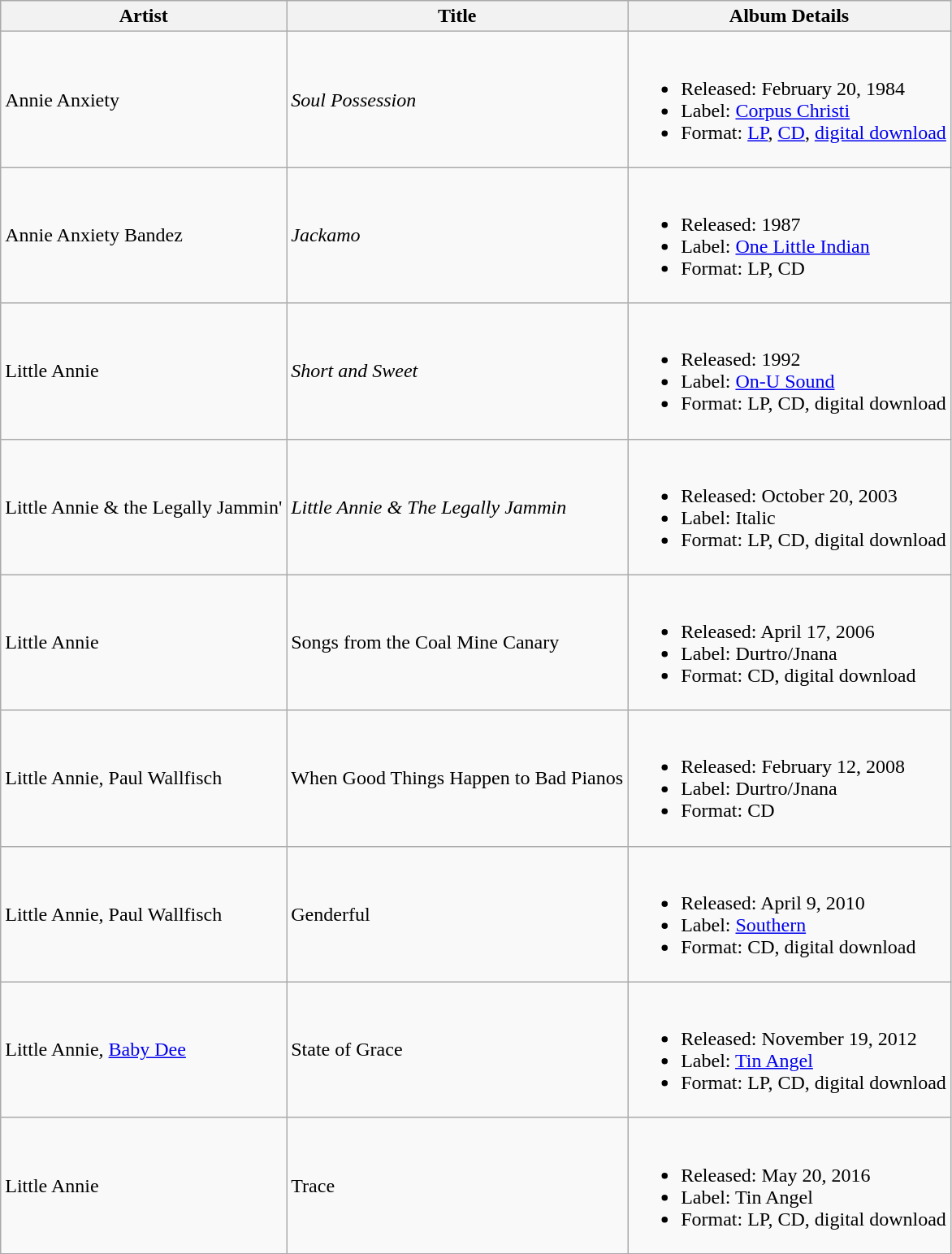<table class="wikitable">
<tr>
<th>Artist</th>
<th>Title</th>
<th><strong>Album Details</strong></th>
</tr>
<tr>
<td>Annie Anxiety</td>
<td><em>Soul Possession</em></td>
<td><br><ul><li>Released: February 20, 1984</li><li>Label: <a href='#'>Corpus Christi</a></li><li>Format: <a href='#'>LP</a>, <a href='#'>CD</a>, <a href='#'>digital download</a></li></ul></td>
</tr>
<tr>
<td>Annie Anxiety Bandez</td>
<td><em>Jackamo</em></td>
<td><br><ul><li>Released: 1987</li><li>Label: <a href='#'>One Little Indian</a></li><li>Format: LP, CD</li></ul></td>
</tr>
<tr>
<td>Little Annie</td>
<td><em>Short and Sweet</em></td>
<td><br><ul><li>Released: 1992</li><li>Label: <a href='#'>On-U Sound</a></li><li>Format: LP, CD, digital download</li></ul></td>
</tr>
<tr>
<td>Little Annie & the Legally Jammin'</td>
<td><em>Little Annie & The Legally Jammin<strong></td>
<td><br><ul><li>Released: October 20, 2003</li><li>Label: Italic</li><li>Format: LP, CD, digital download</li></ul></td>
</tr>
<tr>
<td>Little Annie</td>
<td></em>Songs from the Coal Mine Canary<em></td>
<td><br><ul><li>Released: April 17, 2006</li><li>Label: Durtro/Jnana</li><li>Format: CD, digital download</li></ul></td>
</tr>
<tr>
<td>Little Annie, Paul Wallfisch</td>
<td></em>When Good Things Happen to Bad Pianos<em></td>
<td><br><ul><li>Released: February 12, 2008</li><li>Label: Durtro/Jnana</li><li>Format: CD</li></ul></td>
</tr>
<tr>
<td>Little Annie, Paul Wallfisch</td>
<td></em>Genderful<em></td>
<td><br><ul><li>Released: April 9, 2010</li><li>Label: <a href='#'>Southern</a></li><li>Format: CD, digital download</li></ul></td>
</tr>
<tr>
<td>Little Annie, <a href='#'>Baby Dee</a></td>
<td></em>State of Grace<em></td>
<td><br><ul><li>Released: November 19, 2012</li><li>Label: <a href='#'>Tin Angel</a></li><li>Format: LP, CD, digital download</li></ul></td>
</tr>
<tr>
<td>Little Annie</td>
<td></em>Trace<em></td>
<td><br><ul><li>Released: May 20, 2016</li><li>Label: Tin Angel</li><li>Format: LP, CD, digital download</li></ul></td>
</tr>
</table>
